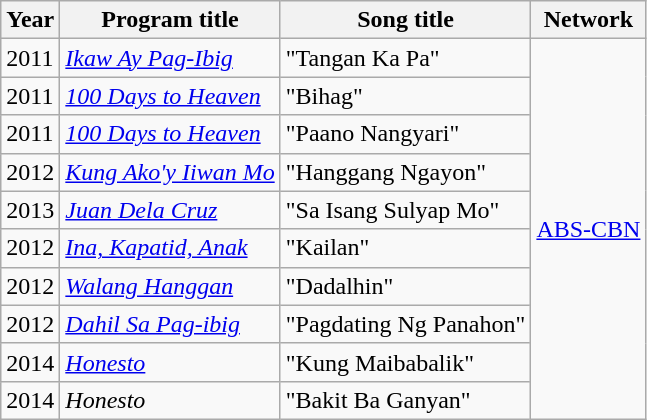<table class="wikitable">
<tr>
<th>Year</th>
<th>Program title</th>
<th>Song title</th>
<th>Network</th>
</tr>
<tr>
<td>2011</td>
<td><em><a href='#'>Ikaw Ay Pag-Ibig</a></em></td>
<td>"Tangan Ka Pa"</td>
<td rowspan=10><a href='#'>ABS-CBN</a></td>
</tr>
<tr>
<td>2011</td>
<td><em><a href='#'>100 Days to Heaven</a></em></td>
<td>"Bihag"</td>
</tr>
<tr>
<td>2011</td>
<td><em><a href='#'>100 Days to Heaven</a></em></td>
<td>"Paano Nangyari"</td>
</tr>
<tr>
<td>2012</td>
<td><em><a href='#'>Kung Ako'y Iiwan Mo</a></em></td>
<td>"Hanggang Ngayon"</td>
</tr>
<tr>
<td>2013</td>
<td><em><a href='#'>Juan Dela Cruz</a></em></td>
<td>"Sa Isang Sulyap Mo"</td>
</tr>
<tr>
<td>2012</td>
<td><em><a href='#'>Ina, Kapatid, Anak</a></em></td>
<td>"Kailan"</td>
</tr>
<tr>
<td>2012</td>
<td><em><a href='#'>Walang Hanggan</a></em></td>
<td>"Dadalhin"</td>
</tr>
<tr>
<td>2012</td>
<td><em><a href='#'>Dahil Sa Pag-ibig</a></em></td>
<td>"Pagdating Ng Panahon"</td>
</tr>
<tr>
<td>2014</td>
<td><em><a href='#'>Honesto</a></em></td>
<td>"Kung Maibabalik"</td>
</tr>
<tr>
<td>2014</td>
<td><em>Honesto</em></td>
<td>"Bakit Ba Ganyan"</td>
</tr>
</table>
